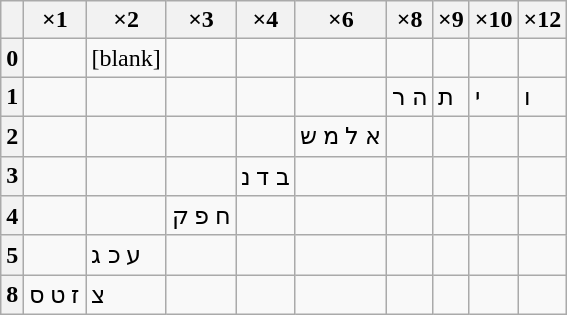<table class="wikitable floatright" >
<tr>
<th></th>
<th>×1</th>
<th>×2</th>
<th>×3</th>
<th>×4</th>
<th>×6</th>
<th>×8</th>
<th>×9</th>
<th>×10</th>
<th>×12</th>
</tr>
<tr>
<th>0</th>
<td></td>
<td>[blank]</td>
<td></td>
<td></td>
<td></td>
<td></td>
<td></td>
<td></td>
<td></td>
</tr>
<tr>
<th>1</th>
<td></td>
<td></td>
<td></td>
<td></td>
<td></td>
<td>ה ר‎</td>
<td>‎ת</td>
<td>‎י</td>
<td>‎ו</td>
</tr>
<tr>
<th>2</th>
<td></td>
<td></td>
<td></td>
<td></td>
<td>א ל מ ש</td>
<td></td>
<td></td>
<td></td>
<td></td>
</tr>
<tr>
<th>3</th>
<td></td>
<td></td>
<td></td>
<td>ב ד נ</td>
<td></td>
<td></td>
<td></td>
<td></td>
<td></td>
</tr>
<tr>
<th>4</th>
<td></td>
<td></td>
<td>ח פ ק</td>
<td></td>
<td></td>
<td></td>
<td></td>
<td></td>
<td></td>
</tr>
<tr>
<th>5</th>
<td></td>
<td>ע כ ג</td>
<td></td>
<td></td>
<td></td>
<td></td>
<td></td>
<td></td>
<td></td>
</tr>
<tr>
<th>8</th>
<td>ז ט ס‎</td>
<td>‎צ</td>
<td></td>
<td></td>
<td></td>
<td></td>
<td></td>
<td></td>
<td></td>
</tr>
</table>
